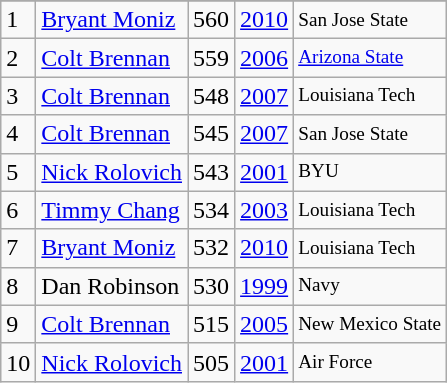<table class="wikitable">
<tr>
</tr>
<tr>
<td>1</td>
<td><a href='#'>Bryant Moniz</a></td>
<td>560</td>
<td><a href='#'>2010</a></td>
<td style="font-size:80%;">San Jose State</td>
</tr>
<tr>
<td>2</td>
<td><a href='#'>Colt Brennan</a></td>
<td>559</td>
<td><a href='#'>2006</a></td>
<td style="font-size:80%;"><a href='#'>Arizona State</a></td>
</tr>
<tr>
<td>3</td>
<td><a href='#'>Colt Brennan</a></td>
<td>548</td>
<td><a href='#'>2007</a></td>
<td style="font-size:80%;">Louisiana Tech</td>
</tr>
<tr>
<td>4</td>
<td><a href='#'>Colt Brennan</a></td>
<td>545</td>
<td><a href='#'>2007</a></td>
<td style="font-size:80%;">San Jose State</td>
</tr>
<tr>
<td>5</td>
<td><a href='#'>Nick Rolovich</a></td>
<td>543</td>
<td><a href='#'>2001</a></td>
<td style="font-size:80%;">BYU</td>
</tr>
<tr>
<td>6</td>
<td><a href='#'>Timmy Chang</a></td>
<td>534</td>
<td><a href='#'>2003</a></td>
<td style="font-size:80%;">Louisiana Tech</td>
</tr>
<tr>
<td>7</td>
<td><a href='#'>Bryant Moniz</a></td>
<td>532</td>
<td><a href='#'>2010</a></td>
<td style="font-size:80%;">Louisiana Tech</td>
</tr>
<tr>
<td>8</td>
<td>Dan Robinson</td>
<td>530</td>
<td><a href='#'>1999</a></td>
<td style="font-size:80%;">Navy</td>
</tr>
<tr>
<td>9</td>
<td><a href='#'>Colt Brennan</a></td>
<td>515</td>
<td><a href='#'>2005</a></td>
<td style="font-size:80%;">New Mexico State</td>
</tr>
<tr>
<td>10</td>
<td><a href='#'>Nick Rolovich</a></td>
<td>505</td>
<td><a href='#'>2001</a></td>
<td style="font-size:80%;">Air Force</td>
</tr>
</table>
